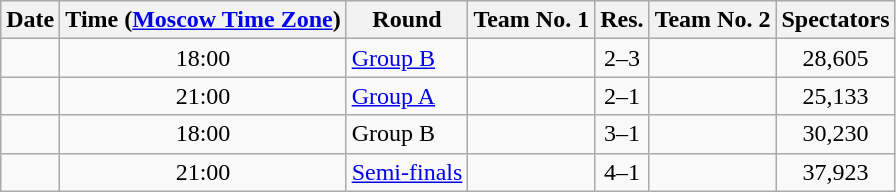<table class="wikitable">
<tr>
<th>Date</th>
<th>Time (<a href='#'>Moscow Time Zone</a>)</th>
<th>Round</th>
<th>Team No. 1</th>
<th>Res.</th>
<th>Team No. 2</th>
<th>Spectators</th>
</tr>
<tr>
<td></td>
<td style="text-align:center;">18:00</td>
<td><a href='#'>Group B</a></td>
<td style="text-align:center;"></td>
<td style="text-align:center;">2–3</td>
<td style="text-align:center;"></td>
<td style="text-align:center;">28,605</td>
</tr>
<tr>
<td></td>
<td style="text-align:center;">21:00</td>
<td><a href='#'>Group A</a></td>
<td style="text-align:center;"></td>
<td style="text-align:center;">2–1</td>
<td style="text-align:center;"></td>
<td style="text-align:center;">25,133</td>
</tr>
<tr>
<td></td>
<td style="text-align:center;">18:00</td>
<td>Group B</td>
<td style="text-align:center;"></td>
<td style="text-align:center;">3–1</td>
<td style="text-align:center;"></td>
<td style="text-align:center;">30,230</td>
</tr>
<tr>
<td></td>
<td style="text-align:center;">21:00</td>
<td><a href='#'>Semi-finals</a></td>
<td style="text-align:center;"></td>
<td style="text-align:center;">4–1</td>
<td style="text-align:center;"></td>
<td style="text-align:center;">37,923</td>
</tr>
</table>
